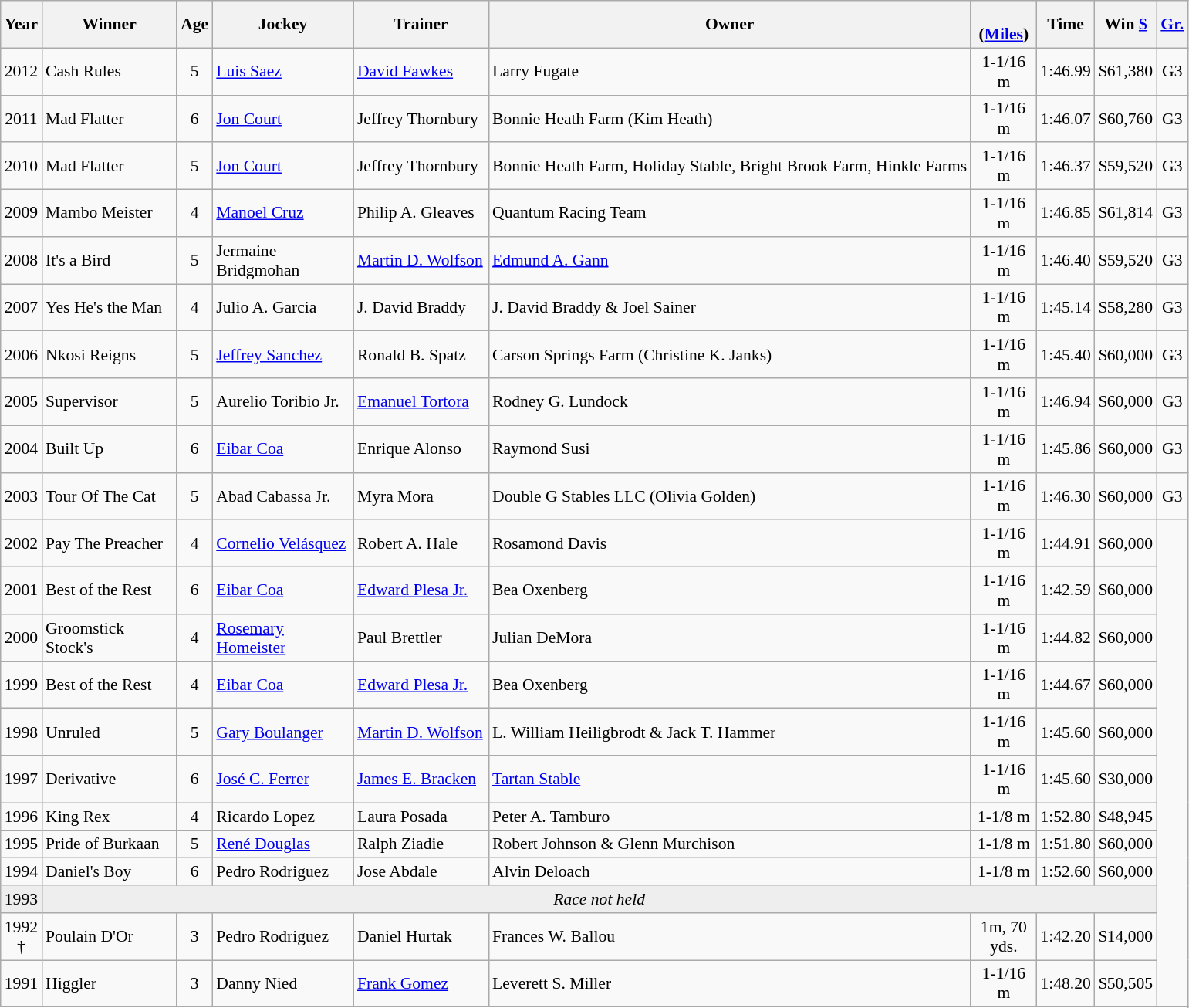<table class="wikitable sortable" style="font-size:90%">
<tr>
<th style="width:25px">Year</th>
<th style="width:110px">Winner</th>
<th style="width:15px">Age</th>
<th style="width:115px">Jockey</th>
<th style="width:110px">Trainer</th>
<th>Owner<br></th>
<th style="width:50px"><br> <span>(<a href='#'>Miles</a>)</span></th>
<th style="width:20px">Time</th>
<th style="width:30px">Win <a href='#'>$</a></th>
<th style="width:20px"><a href='#'>Gr.</a></th>
</tr>
<tr>
<td align=center>2012</td>
<td>Cash Rules</td>
<td align=center>5</td>
<td><a href='#'>Luis Saez</a></td>
<td><a href='#'>David Fawkes</a></td>
<td>Larry Fugate</td>
<td align=center>1-1/16 m</td>
<td>1:46.99</td>
<td>$61,380</td>
<td align=center>G3</td>
</tr>
<tr>
<td align=center>2011</td>
<td>Mad Flatter</td>
<td align=center>6</td>
<td><a href='#'>Jon Court</a></td>
<td>Jeffrey Thornbury</td>
<td>Bonnie Heath Farm (Kim Heath)</td>
<td align=center>1-1/16 m</td>
<td>1:46.07</td>
<td>$60,760</td>
<td align=center>G3</td>
</tr>
<tr>
<td align=center>2010</td>
<td>Mad Flatter</td>
<td align=center>5</td>
<td><a href='#'>Jon Court</a></td>
<td>Jeffrey Thornbury</td>
<td>Bonnie Heath Farm, Holiday Stable, Bright Brook Farm, Hinkle Farms</td>
<td align=center>1-1/16 m</td>
<td>1:46.37</td>
<td>$59,520</td>
<td align=center>G3</td>
</tr>
<tr>
<td align=center>2009</td>
<td>Mambo Meister</td>
<td align=center>4</td>
<td><a href='#'>Manoel Cruz</a></td>
<td>Philip A. Gleaves</td>
<td>Quantum Racing Team</td>
<td align=center>1-1/16 m</td>
<td>1:46.85</td>
<td>$61,814</td>
<td align=center>G3</td>
</tr>
<tr>
<td align=center>2008</td>
<td>It's a Bird</td>
<td align=center>5</td>
<td>Jermaine Bridgmohan</td>
<td><a href='#'>Martin D. Wolfson</a></td>
<td><a href='#'>Edmund A. Gann</a></td>
<td align=center>1-1/16 m</td>
<td>1:46.40</td>
<td>$59,520</td>
<td align=center>G3</td>
</tr>
<tr>
<td align=center>2007</td>
<td>Yes He's the Man</td>
<td align=center>4</td>
<td>Julio A. Garcia</td>
<td>J. David Braddy</td>
<td>J. David Braddy & Joel Sainer</td>
<td align=center>1-1/16 m</td>
<td>1:45.14</td>
<td>$58,280</td>
<td align=center>G3</td>
</tr>
<tr>
<td align=center>2006</td>
<td>Nkosi Reigns</td>
<td align=center>5</td>
<td><a href='#'>Jeffrey Sanchez</a></td>
<td>Ronald B. Spatz</td>
<td>Carson Springs Farm (Christine K. Janks)</td>
<td align=center>1-1/16 m</td>
<td>1:45.40</td>
<td>$60,000</td>
<td align=center>G3</td>
</tr>
<tr>
<td align=center>2005</td>
<td>Supervisor</td>
<td align=center>5</td>
<td>Aurelio Toribio Jr.</td>
<td><a href='#'>Emanuel Tortora</a></td>
<td>Rodney G. Lundock</td>
<td align=center>1-1/16 m</td>
<td>1:46.94</td>
<td>$60,000</td>
<td align=center>G3</td>
</tr>
<tr>
<td align=center>2004</td>
<td>Built Up</td>
<td align=center>6</td>
<td><a href='#'>Eibar Coa</a></td>
<td>Enrique Alonso</td>
<td>Raymond Susi</td>
<td align=center>1-1/16 m</td>
<td>1:45.86</td>
<td>$60,000</td>
<td align=center>G3</td>
</tr>
<tr>
<td align=center>2003</td>
<td>Tour Of The Cat</td>
<td align=center>5</td>
<td>Abad Cabassa Jr.</td>
<td>Myra Mora</td>
<td>Double G Stables LLC (Olivia Golden)</td>
<td align=center>1-1/16 m</td>
<td>1:46.30</td>
<td>$60,000</td>
<td align=center>G3</td>
</tr>
<tr>
<td align=center>2002</td>
<td>Pay The Preacher</td>
<td align=center>4</td>
<td><a href='#'>Cornelio Velásquez</a></td>
<td>Robert A. Hale</td>
<td>Rosamond Davis</td>
<td align=center>1-1/16 m</td>
<td>1:44.91</td>
<td>$60,000</td>
</tr>
<tr>
<td align=center>2001</td>
<td>Best of the Rest</td>
<td align=center>6</td>
<td><a href='#'>Eibar Coa</a></td>
<td><a href='#'>Edward Plesa Jr.</a></td>
<td>Bea Oxenberg</td>
<td align=center>1-1/16 m</td>
<td>1:42.59</td>
<td>$60,000</td>
</tr>
<tr>
<td align=center>2000</td>
<td>Groomstick Stock's</td>
<td align=center>4</td>
<td><a href='#'>Rosemary Homeister</a></td>
<td>Paul Brettler</td>
<td>Julian DeMora</td>
<td align=center>1-1/16 m</td>
<td>1:44.82</td>
<td>$60,000</td>
</tr>
<tr>
<td align=center>1999</td>
<td>Best of the Rest</td>
<td align=center>4</td>
<td><a href='#'>Eibar Coa</a></td>
<td><a href='#'>Edward Plesa Jr.</a></td>
<td>Bea Oxenberg</td>
<td align=center>1-1/16 m</td>
<td>1:44.67</td>
<td>$60,000</td>
</tr>
<tr>
<td align=center>1998</td>
<td>Unruled</td>
<td align=center>5</td>
<td><a href='#'>Gary Boulanger</a></td>
<td><a href='#'>Martin D. Wolfson</a></td>
<td>L. William Heiligbrodt & Jack T. Hammer</td>
<td align=center>1-1/16 m</td>
<td>1:45.60</td>
<td>$60,000</td>
</tr>
<tr>
<td align=center>1997</td>
<td>Derivative</td>
<td align=center>6</td>
<td><a href='#'>José C. Ferrer</a></td>
<td><a href='#'>James E. Bracken</a></td>
<td><a href='#'>Tartan Stable</a></td>
<td align=center>1-1/16 m</td>
<td>1:45.60</td>
<td>$30,000</td>
</tr>
<tr>
<td align=center>1996</td>
<td>King Rex</td>
<td align=center>4</td>
<td>Ricardo Lopez</td>
<td>Laura Posada</td>
<td>Peter A. Tamburo</td>
<td align=center>1-1/8 m</td>
<td>1:52.80</td>
<td>$48,945</td>
</tr>
<tr>
<td align=center>1995</td>
<td>Pride of Burkaan</td>
<td align=center>5</td>
<td><a href='#'>René Douglas</a></td>
<td>Ralph Ziadie</td>
<td>Robert Johnson & Glenn Murchison</td>
<td align=center>1-1/8 m</td>
<td>1:51.80</td>
<td>$60,000</td>
</tr>
<tr>
<td align=center>1994</td>
<td>Daniel's Boy</td>
<td align=center>6</td>
<td>Pedro Rodriguez</td>
<td>Jose Abdale</td>
<td>Alvin Deloach</td>
<td align=center>1-1/8 m</td>
<td>1:52.60</td>
<td>$60,000</td>
</tr>
<tr bgcolor="#eeeeee">
<td align=center>1993</td>
<td align=center  colspan=8><em>Race not held</em></td>
</tr>
<tr>
<td align=center>1992 †</td>
<td>Poulain D'Or</td>
<td align=center>3</td>
<td>Pedro Rodriguez</td>
<td>Daniel Hurtak</td>
<td>Frances W. Ballou</td>
<td align=center>1m, 70 yds.</td>
<td>1:42.20</td>
<td>$14,000</td>
</tr>
<tr>
<td align=center>1991</td>
<td>Higgler</td>
<td align=center>3</td>
<td>Danny Nied</td>
<td><a href='#'>Frank Gomez</a></td>
<td>Leverett S. Miller</td>
<td align=center>1-1/16 m</td>
<td>1:48.20</td>
<td>$50,505</td>
</tr>
<tr>
</tr>
</table>
